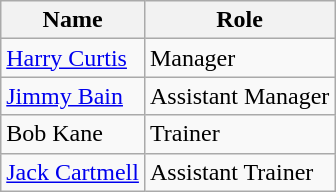<table class="wikitable">
<tr>
<th>Name</th>
<th>Role</th>
</tr>
<tr>
<td> <a href='#'>Harry Curtis</a></td>
<td>Manager</td>
</tr>
<tr>
<td> <a href='#'>Jimmy Bain</a></td>
<td>Assistant Manager</td>
</tr>
<tr>
<td> Bob Kane</td>
<td>Trainer</td>
</tr>
<tr>
<td> <a href='#'>Jack Cartmell</a></td>
<td>Assistant Trainer</td>
</tr>
</table>
